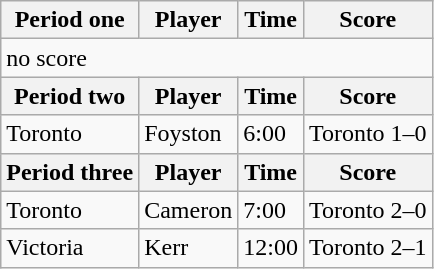<table class="wikitable">
<tr>
<th>Period one</th>
<th>Player</th>
<th>Time</th>
<th>Score</th>
</tr>
<tr>
<td colspan="4">no score</td>
</tr>
<tr>
<th>Period two</th>
<th>Player</th>
<th>Time</th>
<th>Score</th>
</tr>
<tr>
<td>Toronto</td>
<td>Foyston</td>
<td>6:00</td>
<td>Toronto 1–0</td>
</tr>
<tr>
<th>Period three</th>
<th>Player</th>
<th>Time</th>
<th>Score</th>
</tr>
<tr>
<td>Toronto</td>
<td>Cameron</td>
<td>7:00</td>
<td>Toronto 2–0</td>
</tr>
<tr>
<td>Victoria</td>
<td>Kerr</td>
<td>12:00</td>
<td>Toronto 2–1</td>
</tr>
</table>
